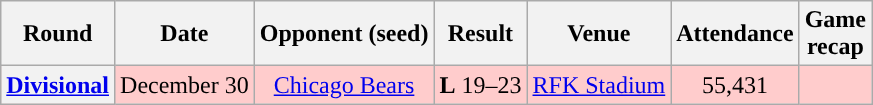<table class="wikitable" style="text-align:center">
<tr>
<th>Round</th>
<th>Date</th>
<th>Opponent (seed)</th>
<th>Result</th>
<th>Venue</th>
<th>Attendance</th>
<th>Game<br>recap</th>
</tr>
<tr style="background:#fcc">
<th><a href='#'>Divisional</a></th>
<td>December 30</td>
<td><a href='#'>Chicago Bears</a></td>
<td><strong>L</strong> 19–23</td>
<td><a href='#'>RFK Stadium</a></td>
<td>55,431</td>
<td></td>
</tr>
</table>
